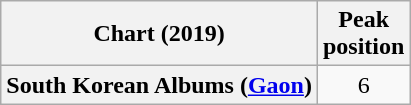<table class="wikitable plainrowheaders" style="text-align:center;">
<tr>
<th scope="col">Chart (2019)</th>
<th scope="col">Peak<br>position</th>
</tr>
<tr>
<th scope="row">South Korean Albums (<a href='#'>Gaon</a>)</th>
<td>6</td>
</tr>
</table>
